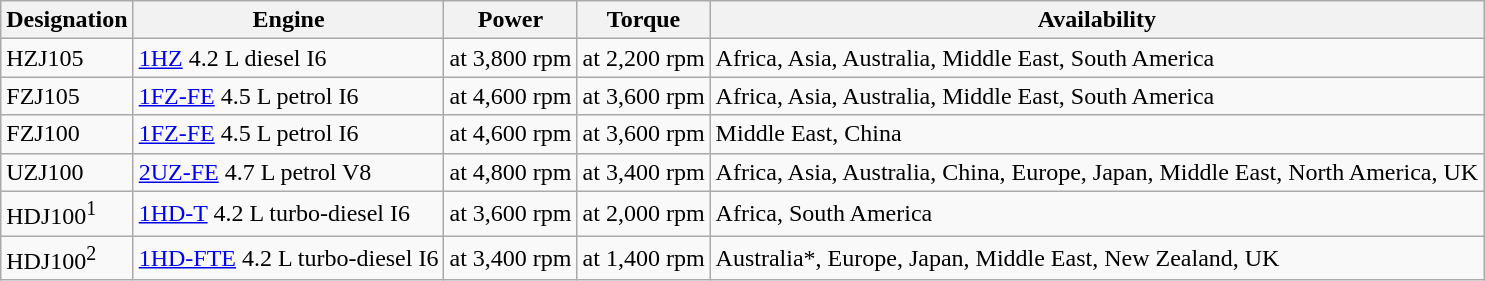<table class="wikitable">
<tr>
<th>Designation</th>
<th>Engine</th>
<th>Power</th>
<th>Torque</th>
<th>Availability</th>
</tr>
<tr>
<td>HZJ105</td>
<td><a href='#'>1HZ</a> 4.2 L diesel I6</td>
<td> at 3,800 rpm</td>
<td> at 2,200 rpm</td>
<td>Africa, Asia, Australia, Middle East, South America</td>
</tr>
<tr>
<td>FZJ105</td>
<td><a href='#'>1FZ-FE</a> 4.5 L petrol I6</td>
<td> at 4,600 rpm</td>
<td> at 3,600 rpm</td>
<td>Africa, Asia, Australia, Middle East, South America</td>
</tr>
<tr>
<td>FZJ100</td>
<td><a href='#'>1FZ-FE</a> 4.5 L petrol I6</td>
<td> at 4,600 rpm</td>
<td> at 3,600 rpm</td>
<td>Middle East, China</td>
</tr>
<tr>
<td>UZJ100</td>
<td><a href='#'>2UZ-FE</a> 4.7 L petrol V8</td>
<td> at 4,800 rpm</td>
<td> at 3,400 rpm</td>
<td>Africa, Asia, Australia, China, Europe, Japan, Middle East, North America, UK</td>
</tr>
<tr>
<td>HDJ100<sup>1</sup></td>
<td><a href='#'>1HD-T</a> 4.2 L turbo-diesel I6</td>
<td> at 3,600 rpm</td>
<td> at 2,000 rpm</td>
<td>Africa, South America</td>
</tr>
<tr>
<td>HDJ100<sup>2</sup></td>
<td><a href='#'>1HD-FTE</a> 4.2 L turbo-diesel I6</td>
<td> at 3,400 rpm</td>
<td> at 1,400 rpm</td>
<td>Australia*, Europe, Japan, Middle East, New Zealand, UK</td>
</tr>
</table>
